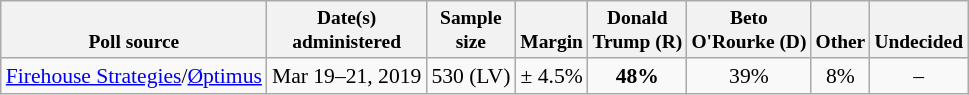<table class="wikitable" style="font-size:90%;text-align:center;">
<tr valign=bottom style="font-size:90%;">
<th>Poll source</th>
<th>Date(s)<br>administered</th>
<th>Sample<br>size</th>
<th>Margin<br></th>
<th>Donald<br>Trump (R)</th>
<th>Beto<br>O'Rourke (D)</th>
<th>Other</th>
<th>Undecided</th>
</tr>
<tr>
<td style="text-align:left;"><a href='#'>Firehouse Strategies</a>/<a href='#'>Øptimus</a></td>
<td>Mar 19–21, 2019</td>
<td>530 (LV)</td>
<td>± 4.5%</td>
<td><strong>48%</strong></td>
<td>39%</td>
<td>8%</td>
<td>–</td>
</tr>
</table>
